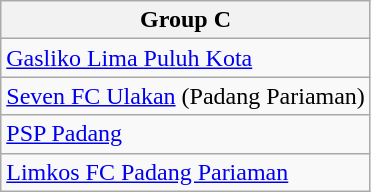<table class="wikitable">
<tr>
<th><strong>Group C</strong></th>
</tr>
<tr>
<td><a href='#'>Gasliko Lima Puluh Kota</a></td>
</tr>
<tr>
<td><a href='#'>Seven FC Ulakan</a> (Padang Pariaman)</td>
</tr>
<tr>
<td><a href='#'>PSP Padang</a></td>
</tr>
<tr>
<td><a href='#'>Limkos FC Padang Pariaman</a></td>
</tr>
</table>
